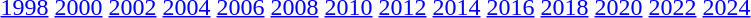<table id=toc class=toc summary=Contents>
<tr>
<td align=center><br><a href='#'>1998</a>  <a href='#'>2000</a>  <a href='#'>2002</a>  <a href='#'>2004</a>  <a href='#'>2006</a>  <a href='#'>2008</a>  <a href='#'>2010</a>  <a href='#'>2012</a>  <a href='#'>2014</a>  <a href='#'>2016</a>
<a href='#'>2018</a>  <a href='#'>2020</a> <a href='#'>2022</a> <a href='#'>2024</a></td>
</tr>
</table>
